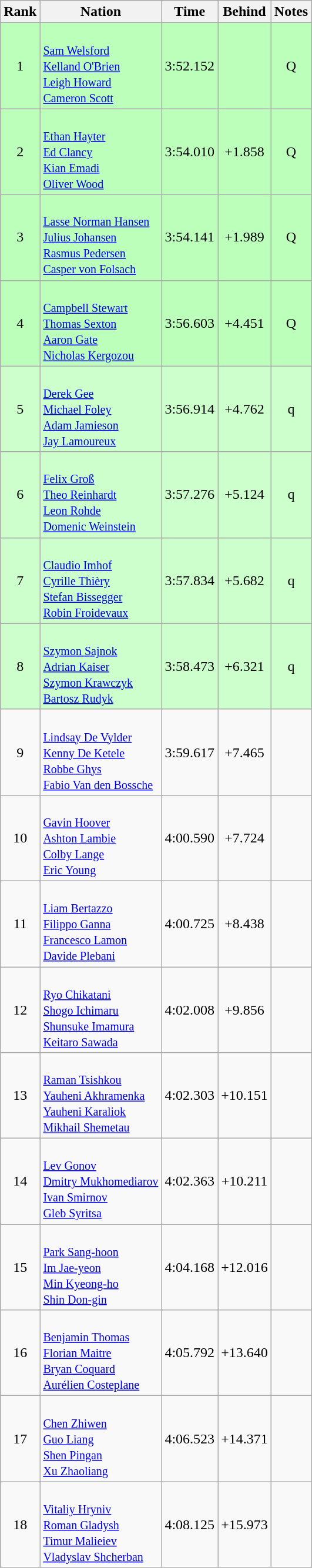<table class="wikitable sortable" style="text-align:center">
<tr>
<th>Rank</th>
<th>Nation</th>
<th>Time</th>
<th>Behind</th>
<th>Notes</th>
</tr>
<tr bgcolor=bbffbb>
<td>1</td>
<td align=left><br><small><a href='#'>Sam Welsford</a><br><a href='#'>Kelland O'Brien</a><br><a href='#'>Leigh Howard</a><br><a href='#'>Cameron Scott</a></small></td>
<td>3:52.152</td>
<td></td>
<td>Q</td>
</tr>
<tr bgcolor=bbffbb>
<td>2</td>
<td align=left><br><small><a href='#'>Ethan Hayter</a><br><a href='#'>Ed Clancy</a><br><a href='#'>Kian Emadi</a><br><a href='#'>Oliver Wood</a> </small></td>
<td>3:54.010</td>
<td>+1.858</td>
<td>Q</td>
</tr>
<tr bgcolor=bbffbb>
<td>3</td>
<td align=left><br><small><a href='#'>Lasse Norman Hansen</a><br><a href='#'>Julius Johansen</a><br><a href='#'>Rasmus Pedersen</a><br><a href='#'>Casper von Folsach</a></small></td>
<td>3:54.141</td>
<td>+1.989</td>
<td>Q</td>
</tr>
<tr bgcolor=bbffbb>
<td>4</td>
<td align=left><br><small><a href='#'>Campbell Stewart</a><br><a href='#'>Thomas Sexton</a><br><a href='#'>Aaron Gate</a><br><a href='#'>Nicholas Kergozou</a></small></td>
<td>3:56.603</td>
<td>+4.451</td>
<td>Q</td>
</tr>
<tr bgcolor=ccffcc>
<td>5</td>
<td align=left><br><small><a href='#'>Derek Gee</a><br><a href='#'>Michael Foley</a><br><a href='#'>Adam Jamieson</a><br><a href='#'>Jay Lamoureux</a></small></td>
<td>3:56.914</td>
<td>+4.762</td>
<td>q</td>
</tr>
<tr bgcolor=ccffcc>
<td>6</td>
<td align=left><br><small><a href='#'>Felix Groß</a><br><a href='#'>Theo Reinhardt</a><br><a href='#'>Leon Rohde</a><br><a href='#'>Domenic Weinstein</a></small></td>
<td>3:57.276</td>
<td>+5.124</td>
<td>q</td>
</tr>
<tr bgcolor=ccffcc>
<td>7</td>
<td align=left><br><small><a href='#'>Claudio Imhof</a><br><a href='#'>Cyrille Thièry</a><br><a href='#'>Stefan Bissegger</a><br><a href='#'>Robin Froidevaux</a> </small></td>
<td>3:57.834</td>
<td>+5.682</td>
<td>q</td>
</tr>
<tr bgcolor=ccffcc>
<td>8</td>
<td align=left><br><small><a href='#'>Szymon Sajnok</a><br><a href='#'>Adrian Kaiser</a><br><a href='#'>Szymon Krawczyk</a><br><a href='#'>Bartosz Rudyk</a></small></td>
<td>3:58.473</td>
<td>+6.321</td>
<td>q</td>
</tr>
<tr>
<td>9</td>
<td align=left><br><small><a href='#'>Lindsay De Vylder</a><br><a href='#'>Kenny De Ketele</a><br><a href='#'>Robbe Ghys</a><br><a href='#'>Fabio Van den Bossche</a> </small></td>
<td>3:59.617</td>
<td>+7.465</td>
<td></td>
</tr>
<tr>
<td>10</td>
<td align=left><br><small><a href='#'>Gavin Hoover</a><br><a href='#'>Ashton Lambie</a><br><a href='#'>Colby Lange</a><br><a href='#'>Eric Young</a> </small></td>
<td>4:00.590</td>
<td>+7.724</td>
<td></td>
</tr>
<tr>
<td>11</td>
<td align=left><br><small><a href='#'>Liam Bertazzo</a><br><a href='#'>Filippo Ganna</a><br><a href='#'>Francesco Lamon</a><br><a href='#'>Davide Plebani</a></small></td>
<td>4:00.725</td>
<td>+8.438</td>
<td></td>
</tr>
<tr>
<td>12</td>
<td align=left><br><small><a href='#'>Ryo Chikatani</a><br><a href='#'>Shogo Ichimaru</a><br><a href='#'>Shunsuke Imamura</a><br><a href='#'>Keitaro Sawada</a> </small></td>
<td>4:02.008</td>
<td>+9.856</td>
<td></td>
</tr>
<tr>
<td>13</td>
<td align=left><br><small><a href='#'>Raman Tsishkou</a><br><a href='#'>Yauheni Akhramenka</a><br><a href='#'>Yauheni Karaliok</a><br><a href='#'>Mikhail Shemetau</a> </small></td>
<td>4:02.303</td>
<td>+10.151</td>
<td></td>
</tr>
<tr>
<td>14</td>
<td align=left><br><small><a href='#'>Lev Gonov</a><br><a href='#'>Dmitry Mukhomediarov</a><br><a href='#'>Ivan Smirnov</a><br><a href='#'>Gleb Syritsa</a></small></td>
<td>4:02.363</td>
<td>+10.211</td>
<td></td>
</tr>
<tr>
<td>15</td>
<td align=left><br><small><a href='#'>Park Sang-hoon</a><br><a href='#'>Im Jae-yeon</a><br><a href='#'>Min Kyeong-ho</a><br><a href='#'>Shin Don-gin</a></small></td>
<td>4:04.168</td>
<td>+12.016</td>
<td></td>
</tr>
<tr>
<td>16</td>
<td align=left><br><small><a href='#'>Benjamin Thomas</a><br><a href='#'>Florian Maitre</a><br><a href='#'>Bryan Coquard</a><br><a href='#'>Aurélien Costeplane</a></small></td>
<td>4:05.792</td>
<td>+13.640</td>
<td></td>
</tr>
<tr>
<td>17</td>
<td align=left><br><small><a href='#'>Chen Zhiwen</a> <br><a href='#'>Guo Liang</a><br><a href='#'>Shen Pingan</a><br><a href='#'>Xu Zhaoliang</a></small></td>
<td>4:06.523</td>
<td>+14.371</td>
<td></td>
</tr>
<tr>
<td>18</td>
<td align=left><br><small><a href='#'>Vitaliy Hryniv</a><br><a href='#'>Roman Gladysh</a><br><a href='#'>Timur Malieiev</a><br><a href='#'>Vladyslav Shcherban</a> </small></td>
<td>4:08.125</td>
<td>+15.973</td>
<td></td>
</tr>
</table>
